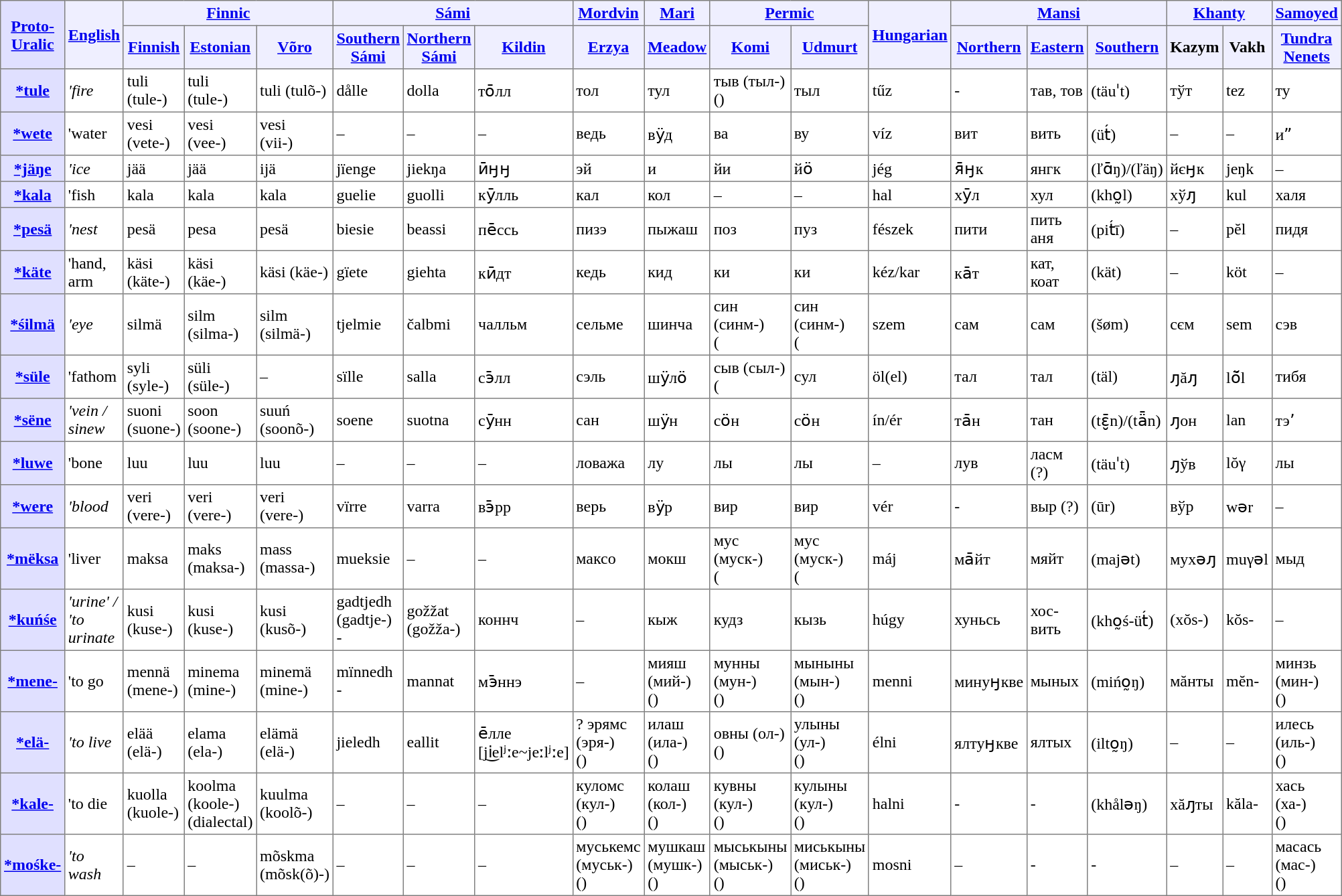<table border="1" style="border-collapse: collapse" cellpadding="3">
<tr>
<th rowspan="2" style="background-color: #E0E0FF"><a href='#'>Proto-Uralic</a></th>
<th rowspan="2" style="background-color: #EFEFFF"><a href='#'>English</a></th>
<th colspan="3" style="background-color: #EFEFFF"><a href='#'>Finnic</a></th>
<th colspan="3" style="background-color: #EFEFFF"><a href='#'>Sámi</a></th>
<th style="background-color: #EFEFFF"><a href='#'>Mordvin</a></th>
<th style="background-color: #EFEFFF"><a href='#'>Mari</a></th>
<th colspan="2" style="background-color: #EFEFFF"><a href='#'>Permic</a></th>
<th rowspan="2" style="background-color: #EFEFFF"><a href='#'>Hungarian</a></th>
<th colspan="3" style="background-color: #EFEFFF"><a href='#'>Mansi</a></th>
<th colspan="2" style="background-color: #EFEFFF"><a href='#'>Khanty</a></th>
<th style="background-color: #EFEFFF"><a href='#'>Samoyed</a></th>
</tr>
<tr>
<th style="background-color: #EFEFFF"><a href='#'>Finnish</a></th>
<th style="background-color: #EFEFFF"><a href='#'>Estonian</a></th>
<th style="background-color: #EFEFFF"><a href='#'>Võro</a></th>
<th style="background-color: #EFEFFF"><a href='#'>Southern Sámi</a></th>
<th style="background-color: #EFEFFF"><a href='#'>Northern Sámi</a></th>
<th style="background-color: #EFEFFF"><a href='#'>Kildin</a></th>
<th style="background-color: #EFEFFF"><a href='#'>Erzya</a></th>
<th style="background-color: #EFEFFF"><a href='#'>Meadow</a></th>
<th style="background-color: #EFEFFF"><a href='#'>Komi</a></th>
<th style="background-color: #EFEFFF"><a href='#'>Udmurt</a></th>
<th style="background-color: #EFEFFF"><a href='#'>Northern</a></th>
<th style="background-color: #EFEFFF"><a href='#'>Eastern</a></th>
<th style="background-color: #EFEFFF"><a href='#'>Southern</a></th>
<th style="background-color: #EFEFFF">Kazym</th>
<th style="background-color: #EFEFFF">Vakh</th>
<th style="background-color: #EFEFFF"><a href='#'>Tundra Nenets</a></th>
</tr>
<tr>
<th style="background-color: #E0E0FF"><a href='#'>*tule</a></th>
<td><em>'fire<strong></td>
<td>tuli (tule-)</td>
<td>tuli (tule-)</td>
<td>tuli (tulõ-)</td>
<td>dålle<br></td>
<td>dolla</td>
<td>то̄лл<br></td>
<td>тол<br></td>
<td>тул<br></td>
<td>тыв (тыл-)<br> ()</td>
<td>тыл<br></td>
<td>tűz</td>
<td>-</td>
<td>тав, тов</td>
<td>(täuˈt)</td>
<td>тўт</td>
<td>tez</td>
<td>ту<br></td>
</tr>
<tr>
<th style="background-color: #E0E0FF"><a href='#'>*wete</a></th>
<td></em>'water</strong></td>
<td>vesi<br>(vete-)</td>
<td>vesi<br>(vee-)</td>
<td>vesi<br>(vii-)</td>
<td>–</td>
<td>–</td>
<td>–</td>
<td>ведь<br></td>
<td>вӱд<br></td>
<td>ва<br></td>
<td>ву<br></td>
<td>víz</td>
<td>вит <br></td>
<td>вить</td>
<td>(üt́)</td>
<td>–</td>
<td>–</td>
<td>иˮ<br></td>
</tr>
<tr>
<th style="background-color: #E0E0FF"><a href='#'>*jäŋe</a></th>
<td><em>'ice<strong></td>
<td>jää</td>
<td>jää</td>
<td>ijä</td>
<td>jïenge<br></td>
<td>jiekŋa</td>
<td>ӣӈӈ <br></td>
<td>эй<br></td>
<td>и<br></td>
<td>йи<br></td>
<td>йӧ<br></td>
<td>jég</td>
<td>я̄ӈк <br></td>
<td>янгк</td>
<td>(ľɑ̄ŋ)/(ľäŋ)</td>
<td>йєӈк</td>
<td>jeŋk</td>
<td>–</td>
</tr>
<tr>
<th style="background-color: #E0E0FF"><a href='#'>*kala</a></th>
<td></em>'fish</strong></td>
<td>kala</td>
<td>kala</td>
<td>kala</td>
<td>guelie<br></td>
<td>guolli</td>
<td>кӯлль <br></td>
<td>кал<br></td>
<td>кол<br></td>
<td>–</td>
<td>–</td>
<td>hal</td>
<td>хӯл <br></td>
<td>хул</td>
<td>(kho̰l)</td>
<td>хўԓ</td>
<td>kul</td>
<td>халя<br></td>
</tr>
<tr>
<th style="background-color: #E0E0FF"><a href='#'>*pesä</a></th>
<td><em>'nest<strong></td>
<td>pesä</td>
<td>pesa</td>
<td>pesä</td>
<td>biesie<br></td>
<td>beassi</td>
<td>пе̄ссь <br></td>
<td>пизэ<br></td>
<td>пыжаш<br></td>
<td>поз<br></td>
<td>пуз<br></td>
<td>fészek</td>
<td>пити <br></td>
<td>пить аня</td>
<td>(pit́ī)</td>
<td>–</td>
<td>pĕl</td>
<td>пидя<br></td>
</tr>
<tr>
<th style="background-color: #E0E0FF"><a href='#'>*käte</a></th>
<td></em>'hand, arm</strong></td>
<td>käsi (käte-)</td>
<td>käsi (käe-)</td>
<td>käsi (käe-)</td>
<td>gïete<br></td>
<td>giehta</td>
<td>кӣдт <br></td>
<td>кедь<br></td>
<td>кид<br></td>
<td>ки<br></td>
<td>ки<br></td>
<td>kéz/kar</td>
<td>ка̄т <br></td>
<td>кат, коат</td>
<td>(kät)</td>
<td>–</td>
<td>köt</td>
<td>–</td>
</tr>
<tr>
<th style="background-color: #E0E0FF"><a href='#'>*śilmä</a></th>
<td><em>'eye<strong></td>
<td>silmä</td>
<td>silm (silma-)</td>
<td>silm (silmä-)</td>
<td>tjelmie<br></td>
<td>čalbmi</td>
<td>чалльм <br></td>
<td>сельме<br></td>
<td>шинча<br></td>
<td>син (синм-)<br> (</td>
<td>син (синм-)<br> (</td>
<td>szem</td>
<td>сам <br></td>
<td>сам</td>
<td>(šøm)</td>
<td>сєм</td>
<td>sem</td>
<td>сэв<br></td>
</tr>
<tr>
<th style="background-color: #E0E0FF"><a href='#'>*süle</a></th>
<td></em>'fathom</strong></td>
<td>syli (syle-)</td>
<td>süli (süle-)</td>
<td>–</td>
<td>sïlle<br></td>
<td>salla</td>
<td>сэ̄лл <br></td>
<td>сэль<br></td>
<td>шӱлӧ<br></td>
<td>сыв (сыл-)<br> (</td>
<td>сул<br></td>
<td>öl(el) </td>
<td>тал <br></td>
<td>тал</td>
<td>(täl)</td>
<td>ԓăԓ</td>
<td>lö̆l</td>
<td>тибя<br></td>
</tr>
<tr>
<th style="background-color: #E0E0FF"><a href='#'>*sëne</a></th>
<td><em>'vein / sinew<strong></td>
<td>suoni (suone-)</td>
<td>soon (soone-)</td>
<td>suuń (soonõ-)</td>
<td>soene<br></td>
<td>suotna</td>
<td>сӯнн <br></td>
<td>сан<br></td>
<td>шӱн<br></td>
<td>сӧн<br></td>
<td>сӧн<br></td>
<td>ín/ér</td>
<td>та̄н <br></td>
<td>тан</td>
<td>(tɛ̮̄n)/(tǟn)</td>
<td>ԓон</td>
<td>lan</td>
<td>тэʼ<br></td>
</tr>
<tr>
<th style="background-color: #E0E0FF"><a href='#'>*luwe</a></th>
<td></em>'bone</strong></td>
<td>luu</td>
<td>luu</td>
<td>luu</td>
<td>–</td>
<td>–</td>
<td>–</td>
<td>ловажа<br></td>
<td>лу<br></td>
<td>лы<br></td>
<td>лы<br></td>
<td>– </td>
<td>лув <br></td>
<td>ласм (?)</td>
<td>(täuˈt)</td>
<td>ԓўв</td>
<td>lŏγ</td>
<td>лы <br></td>
</tr>
<tr>
<th style="background-color: #E0E0FF"><a href='#'>*were</a></th>
<td><em>'blood<strong></td>
<td>veri (vere-)</td>
<td>veri (vere-)</td>
<td>veri (vere-)</td>
<td>vïrre<br></td>
<td>varra</td>
<td>вэ̄рр <br></td>
<td>верь<br></td>
<td>вӱр<br></td>
<td>вир<br></td>
<td>вир<br></td>
<td>vér</td>
<td>-</td>
<td>выр (?)</td>
<td>(ūr)</td>
<td>вўр</td>
<td>wər</td>
<td>–</td>
</tr>
<tr>
<th style="background-color: #E0E0FF"><a href='#'>*mëksa</a></th>
<td></em>'liver</strong></td>
<td>maksa</td>
<td>maks (maksa-)</td>
<td>mass (massa-)</td>
<td>mueksie<br></td>
<td>–</td>
<td>–</td>
<td>максо<br></td>
<td>мокш<br></td>
<td>мус (муск-)<br> (</td>
<td>мус (муск-)<br> (</td>
<td>máj</td>
<td>ма̄йт <br></td>
<td>мяйт</td>
<td>(majət)</td>
<td>мухәԓ</td>
<td>muγəl</td>
<td>мыд<br></td>
</tr>
<tr>
<th style="background-color: #E0E0FF"><a href='#'>*kuńśe</a></th>
<td><em>'urine' /<br>'to urinate<strong></td>
<td>kusi (kuse-)</td>
<td>kusi (kuse-)</td>
<td>kusi (kusõ-)</td>
<td>gadtjedh<br>(gadtje-)<br>-</td>
<td>gožžat<br>(gožža-)</td>
<td>коннч <br></td>
<td>–</td>
<td>кыж<br></td>
<td>кудз<br></td>
<td>кызь<br></td>
<td>húgy</td>
<td>хуньсь<br></td>
<td>хос-вить</td>
<td>(kho̰ś-üt́)</td>
<td>(xŏs-)</td>
<td>kŏs-</td>
<td>–</td>
</tr>
<tr>
<th style="background-color: #E0E0FF"><a href='#'>*mene-</a></th>
<td></em>'to go</strong></td>
<td>mennä (mene-)</td>
<td>minema (mine-)</td>
<td>minemä (mine-)</td>
<td>mïnnedh<br>-</td>
<td>mannat</td>
<td>мэ̄ннэ <br></td>
<td>–</td>
<td>мияш (мий-)<br> ()</td>
<td>мунны (мун-)<br> ()</td>
<td>мыныны (мын-)<br> ()</td>
<td>menni</td>
<td>минуӈкве <br></td>
<td>мыных</td>
<td>(mińo̰ŋ)</td>
<td>мăнты</td>
<td>mĕn-</td>
<td>минзь (мин-)<br> ()</td>
</tr>
<tr>
<th style="background-color: #E0E0FF"><a href='#'>*elä-</a></th>
<td><em>'to live<strong></td>
<td>elää (elä-)</td>
<td>elama (ela-)</td>
<td>elämä (elä-)</td>
<td>jieledh<br></td>
<td>eallit</td>
<td>е̄лле [ji͜elʲːe~jeːlʲːe]</td>
<td>? эрямс (эря-) <br> ()</td>
<td>илаш (ила-)<br> ()</td>
<td>овны (ол-)<br> ()</td>
<td>улыны (ул-)<br> ()</td>
<td>élni</td>
<td>ялтуӈкве<br></td>
<td>ялтых</td>
<td>(ilto̰ŋ)</td>
<td>–</td>
<td>–</td>
<td>илесь (иль-)<br> ()</td>
</tr>
<tr>
<th style="background-color: #E0E0FF"><a href='#'>*kale-</a></th>
<td></em>'to die</strong></td>
<td>kuolla (kuole-)</td>
<td>koolma (koole-) (dialectal)</td>
<td>kuulma (koolõ-)</td>
<td>–</td>
<td>–</td>
<td>–</td>
<td>куломс (кул-)<br> ()</td>
<td>колаш (кол-)<br> ()</td>
<td>кувны (кул-)<br> ()</td>
<td>кулыны (кул-)<br> ()</td>
<td>halni</td>
<td>-</td>
<td>-</td>
<td>(khåləŋ)</td>
<td>хăԓты</td>
<td>kăla-</td>
<td>хась (ха-)<br> ()</td>
</tr>
<tr>
<th style="background-color: #E0E0FF"><a href='#'>*mośke-</a></th>
<td><em>'to wash<strong></td>
<td>–</td>
<td>– </td>
<td>mõskma (mõsk(õ)-)</td>
<td>–</td>
<td>–</td>
<td>–</td>
<td>муськемс (муськ-)<br> ()</td>
<td>мушкаш (мушк-)<br> ()</td>
<td>мыськыны (мыськ-)<br> ()</td>
<td>миськыны (миськ-)<br> ()</td>
<td>mosni</td>
<td>–</td>
<td>-</td>
<td>-</td>
<td>–</td>
<td>–</td>
<td>масась (мас-)<br> ()</td>
</tr>
</table>
